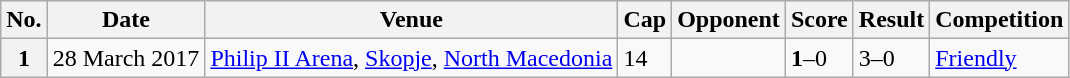<table class="wikitable sortable plainrowheaders">
<tr>
<th scope=col>No.</th>
<th scope=col data-sort-type=date>Date</th>
<th scope=col>Venue</th>
<th scope=col>Cap</th>
<th scope=col>Opponent</th>
<th scope=col>Score</th>
<th scope=col>Result</th>
<th scope=col>Competition</th>
</tr>
<tr>
<th scope=row>1</th>
<td>28 March 2017</td>
<td><a href='#'>Philip II Arena</a>, <a href='#'>Skopje</a>, <a href='#'>North Macedonia</a></td>
<td>14</td>
<td></td>
<td><strong>1</strong>–0</td>
<td>3–0</td>
<td><a href='#'>Friendly</a></td>
</tr>
</table>
